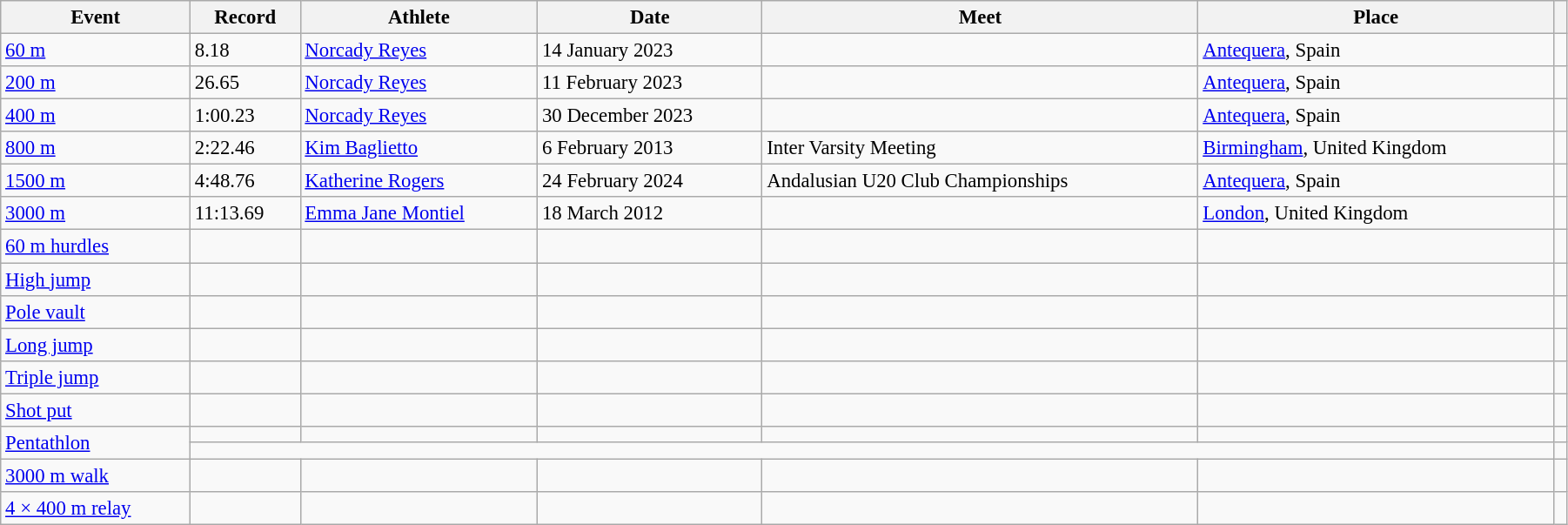<table class="wikitable" style="font-size:95%; width: 95%;">
<tr>
<th>Event</th>
<th>Record</th>
<th>Athlete</th>
<th>Date</th>
<th>Meet</th>
<th>Place</th>
<th></th>
</tr>
<tr>
<td><a href='#'>60 m</a></td>
<td>8.18</td>
<td><a href='#'>Norcady Reyes</a></td>
<td>14 January 2023</td>
<td></td>
<td><a href='#'>Antequera</a>, Spain</td>
<td></td>
</tr>
<tr>
<td><a href='#'>200 m</a></td>
<td>26.65</td>
<td><a href='#'>Norcady Reyes</a></td>
<td>11 February 2023</td>
<td></td>
<td><a href='#'>Antequera</a>, Spain</td>
<td></td>
</tr>
<tr>
<td><a href='#'>400 m</a></td>
<td>1:00.23</td>
<td><a href='#'>Norcady Reyes</a></td>
<td>30 December 2023</td>
<td></td>
<td><a href='#'>Antequera</a>, Spain</td>
<td></td>
</tr>
<tr>
<td><a href='#'>800 m</a></td>
<td>2:22.46</td>
<td><a href='#'>Kim Baglietto</a></td>
<td>6 February 2013</td>
<td>Inter Varsity Meeting</td>
<td><a href='#'>Birmingham</a>, United Kingdom</td>
<td></td>
</tr>
<tr>
<td><a href='#'>1500 m</a></td>
<td>4:48.76</td>
<td><a href='#'>Katherine Rogers</a></td>
<td>24 February 2024</td>
<td>Andalusian U20 Club Championships</td>
<td><a href='#'>Antequera</a>, Spain</td>
<td></td>
</tr>
<tr>
<td><a href='#'>3000 m</a></td>
<td>11:13.69</td>
<td><a href='#'>Emma Jane Montiel</a></td>
<td>18 March 2012</td>
<td></td>
<td><a href='#'>London</a>, United Kingdom</td>
<td></td>
</tr>
<tr>
<td><a href='#'>60 m hurdles</a></td>
<td></td>
<td></td>
<td></td>
<td></td>
<td></td>
<td></td>
</tr>
<tr>
<td><a href='#'>High jump</a></td>
<td></td>
<td></td>
<td></td>
<td></td>
<td></td>
<td></td>
</tr>
<tr>
<td><a href='#'>Pole vault</a></td>
<td></td>
<td></td>
<td></td>
<td></td>
<td></td>
<td></td>
</tr>
<tr>
<td><a href='#'>Long jump</a></td>
<td></td>
<td></td>
<td></td>
<td></td>
<td></td>
<td></td>
</tr>
<tr>
<td><a href='#'>Triple jump</a></td>
<td></td>
<td></td>
<td></td>
<td></td>
<td></td>
<td></td>
</tr>
<tr>
<td><a href='#'>Shot put</a></td>
<td></td>
<td></td>
<td></td>
<td></td>
<td></td>
<td></td>
</tr>
<tr>
<td rowspan=2><a href='#'>Pentathlon</a></td>
<td></td>
<td></td>
<td></td>
<td></td>
<td></td>
<td></td>
</tr>
<tr>
<td colspan=5></td>
<td></td>
</tr>
<tr>
<td><a href='#'>3000 m walk</a></td>
<td></td>
<td></td>
<td></td>
<td></td>
<td></td>
<td></td>
</tr>
<tr>
<td><a href='#'>4 × 400 m relay</a></td>
<td></td>
<td></td>
<td></td>
<td></td>
<td></td>
<td></td>
</tr>
</table>
